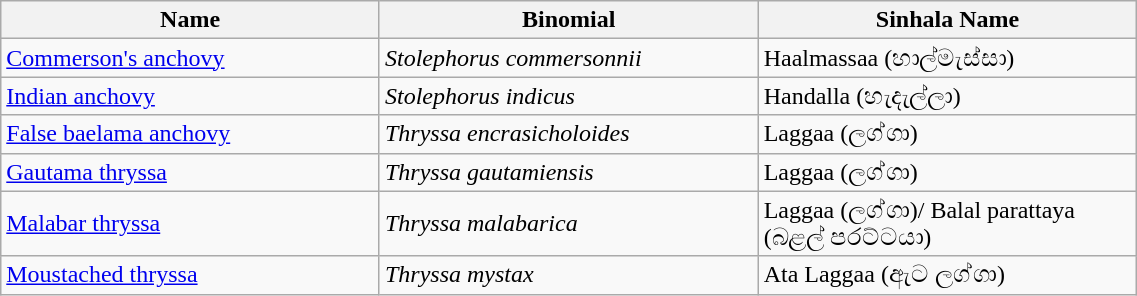<table width=60% class="wikitable">
<tr>
<th width=20%>Name</th>
<th width=20%>Binomial</th>
<th width=20%>Sinhala Name</th>
</tr>
<tr>
<td><a href='#'>Commerson's anchovy</a></td>
<td><em>Stolephorus commersonnii</em></td>
<td>Haalmassaa (හාල්මැස්සා)</td>
</tr>
<tr>
<td><a href='#'>Indian anchovy</a><br></td>
<td><em>Stolephorus indicus</em></td>
<td>Handalla (හැදැල්ලා)</td>
</tr>
<tr>
<td><a href='#'>False baelama anchovy</a></td>
<td><em>Thryssa encrasicholoides</em></td>
<td>Laggaa (ලග්ගා)</td>
</tr>
<tr>
<td><a href='#'>Gautama thryssa</a></td>
<td><em>Thryssa gautamiensis</em></td>
<td>Laggaa (ලග්ගා)</td>
</tr>
<tr>
<td><a href='#'>Malabar thryssa</a></td>
<td><em>Thryssa malabarica</em></td>
<td>Laggaa (ලග්ගා)/ Balal parattaya (බළල් පරට්ටයා)</td>
</tr>
<tr>
<td><a href='#'>Moustached thryssa</a><br></td>
<td><em>Thryssa mystax</em></td>
<td>Ata Laggaa (ඇට ලග්ගා)</td>
</tr>
</table>
